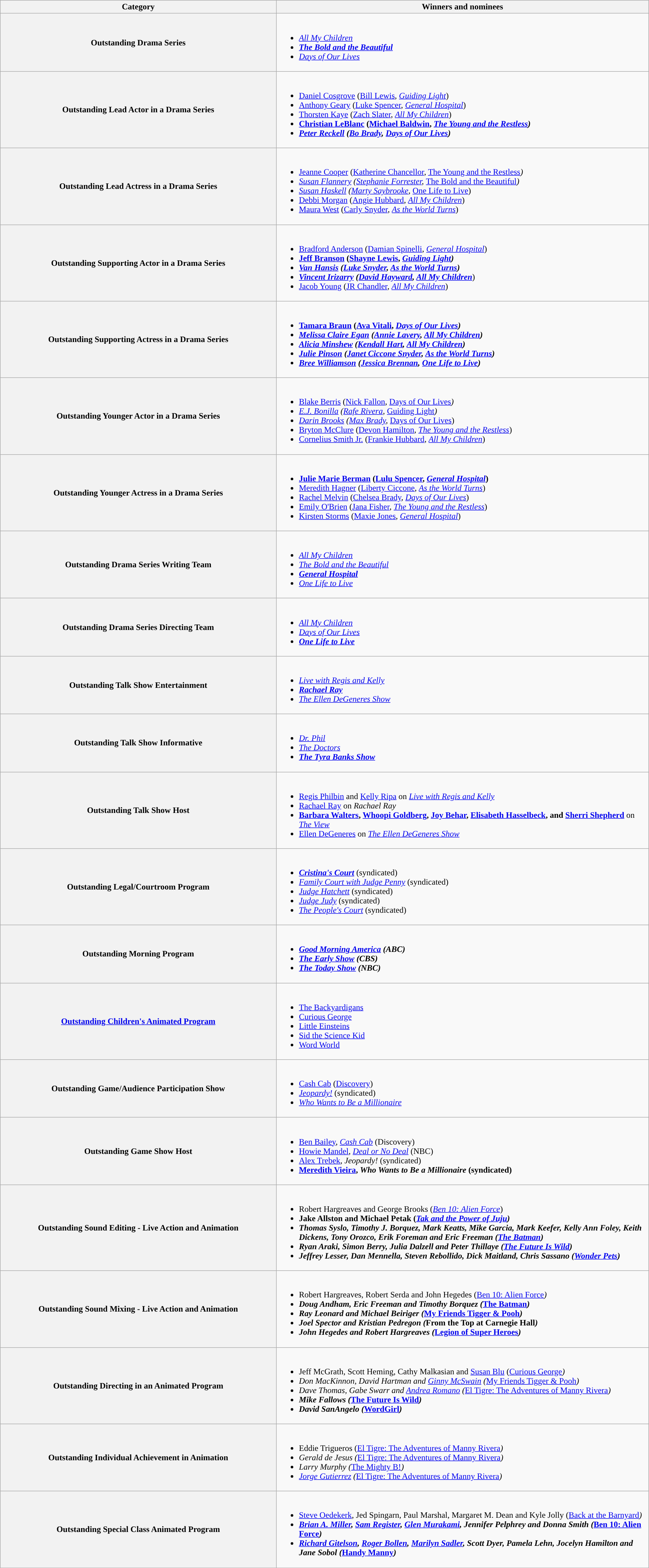<table class="wikitable sortable">
<tr>
<th scope="col"  style="width:20%;">Category</th>
<th scope="col" style="width:27%;">Winners and nominees</th>
</tr>
<tr>
<th scope="row" style="width=50%">Outstanding Drama Series</th>
<td><br><ul><li><em><a href='#'>All My Children</a></em></li><li><strong><em><a href='#'>The Bold and the Beautiful</a></em></strong></li><li><em><a href='#'>Days of Our Lives</a></em></li></ul></td>
</tr>
<tr>
<th scope="row" style="width=50%">Outstanding Lead Actor in a Drama Series</th>
<td><br><ul><li><a href='#'>Daniel Cosgrove</a> (<a href='#'>Bill Lewis</a>, <em><a href='#'>Guiding Light</a></em>)</li><li><a href='#'>Anthony Geary</a> (<a href='#'>Luke Spencer</a>, <em><a href='#'>General Hospital</a></em>)</li><li><a href='#'>Thorsten Kaye</a> (<a href='#'>Zach Slater</a>, <em><a href='#'>All My Children</a></em>)</li><li><strong><a href='#'>Christian LeBlanc</a> (<a href='#'>Michael Baldwin</a>, <em><a href='#'>The Young and the Restless</a><strong><em>)</li><li><a href='#'>Peter Reckell</a> (<a href='#'>Bo Brady</a>, </em><a href='#'>Days of Our Lives</a><em>)</li></ul></td>
</tr>
<tr>
<th scope="row" style="width=50%">Outstanding Lead Actress in a Drama Series</th>
<td><br><ul><li><a href='#'>Jeanne Cooper</a> (<a href='#'>Katherine Chancellor</a>, </em><a href='#'>The Young and the Restless</a><em>)</li><li><a href='#'>Susan Flannery</a> (<a href='#'>Stephanie Forrester</a>, </em><a href='#'>The Bold and the Beautiful</a><em>)</li><li></strong><a href='#'>Susan Haskell</a> (<a href='#'>Marty Saybrooke</a>, </em><a href='#'>One Life to Live</a></em></strong>)</li><li><a href='#'>Debbi Morgan</a> (<a href='#'>Angie Hubbard</a>, <em><a href='#'>All My Children</a></em>)</li><li><a href='#'>Maura West</a> (<a href='#'>Carly Snyder</a>, <em><a href='#'>As the World Turns</a></em>)</li></ul></td>
</tr>
<tr>
<th scope="row" style="width=50%">Outstanding Supporting Actor in a Drama Series</th>
<td><br><ul><li><a href='#'>Bradford Anderson</a> (<a href='#'>Damian Spinelli</a>, <em><a href='#'>General Hospital</a></em>)</li><li><strong><a href='#'>Jeff Branson</a> (<a href='#'>Shayne Lewis</a>, <em><a href='#'>Guiding Light</a><strong><em>)</li><li><a href='#'>Van Hansis</a> (<a href='#'>Luke Snyder</a>, </em><a href='#'>As the World Turns</a><em>)</li><li></strong><a href='#'>Vincent Irizarry</a> (<a href='#'>David Hayward</a>, </em><a href='#'>All My Children</a></em></strong>)</li><li><a href='#'>Jacob Young</a> (<a href='#'>JR Chandler</a>, <em><a href='#'>All My Children</a></em>)</li></ul></td>
</tr>
<tr>
<th scope="row" style="width=50%">Outstanding Supporting Actress in a Drama Series</th>
<td><br><ul><li><strong><a href='#'>Tamara Braun</a> (<a href='#'>Ava Vitali</a>, <em><a href='#'>Days of Our Lives</a><strong><em>)</li><li><a href='#'>Melissa Claire Egan</a> (<a href='#'>Annie Lavery</a>, </em><a href='#'>All My Children</a><em>)</li><li><a href='#'>Alicia Minshew</a> (<a href='#'>Kendall Hart</a>, </em><a href='#'>All My Children</a><em>)</li><li><a href='#'>Julie Pinson</a> (<a href='#'>Janet Ciccone Snyder</a>, </em><a href='#'>As the World Turns</a><em>)</li><li><a href='#'>Bree Williamson</a> (<a href='#'>Jessica Brennan</a>, </em><a href='#'>One Life to Live</a><em>)</li></ul></td>
</tr>
<tr>
<th scope="row" style="width=50%">Outstanding Younger Actor in a Drama Series</th>
<td><br><ul><li><a href='#'>Blake Berris</a> (<a href='#'>Nick Fallon</a>, </em><a href='#'>Days of Our Lives</a><em>)</li><li><a href='#'>E.J. Bonilla</a> (<a href='#'>Rafe Rivera</a>, </em><a href='#'>Guiding Light</a><em>)</li><li></strong><a href='#'>Darin Brooks</a> (<a href='#'>Max Brady</a>, </em><a href='#'>Days of Our Lives</a></em></strong>)</li><li><a href='#'>Bryton McClure</a> (<a href='#'>Devon Hamilton</a>, <em><a href='#'>The Young and the Restless</a></em>)</li><li><a href='#'>Cornelius Smith Jr.</a> (<a href='#'>Frankie Hubbard</a>, <em><a href='#'>All My Children</a></em>)</li></ul></td>
</tr>
<tr>
<th scope="row" style="width=50%">Outstanding Younger Actress in a Drama Series</th>
<td><br><ul><li><strong><a href='#'>Julie Marie Berman</a> (<a href='#'>Lulu Spencer</a>, <em><a href='#'>General Hospital</a></em>)</strong></li><li><a href='#'>Meredith Hagner</a> (<a href='#'>Liberty Ciccone</a>, <em><a href='#'>As the World Turns</a></em>)</li><li><a href='#'>Rachel Melvin</a> (<a href='#'>Chelsea Brady</a>, <em><a href='#'>Days of Our Lives</a></em>)</li><li><a href='#'>Emily O'Brien</a> (<a href='#'>Jana Fisher</a>, <em><a href='#'>The Young and the Restless</a></em>)</li><li><a href='#'>Kirsten Storms</a> (<a href='#'>Maxie Jones</a>, <em><a href='#'>General Hospital</a></em>)</li></ul></td>
</tr>
<tr>
<th scope="row" style="width=50%">Outstanding Drama Series Writing Team</th>
<td><br><ul><li><em><a href='#'>All My Children</a></em></li><li><em><a href='#'>The Bold and the Beautiful</a></em></li><li><strong><em><a href='#'>General Hospital</a></em></strong></li><li><em><a href='#'>One Life to Live</a></em></li></ul></td>
</tr>
<tr>
<th scope="row" style="width=50%">Outstanding Drama Series Directing Team</th>
<td><br><ul><li><em><a href='#'>All My Children</a></em></li><li><em><a href='#'>Days of Our Lives</a></em></li><li><strong><em><a href='#'>One Life to Live</a></em></strong></li></ul></td>
</tr>
<tr>
<th scope="row" style="width=50%">Outstanding Talk Show Entertainment</th>
<td><br><ul><li><em><a href='#'>Live with Regis and Kelly</a></em></li><li><strong><em><a href='#'>Rachael Ray</a></em></strong></li><li><em><a href='#'>The Ellen DeGeneres Show</a></em></li></ul></td>
</tr>
<tr>
<th scope="row" style="width=50%">Outstanding Talk Show Informative</th>
<td><br><ul><li><em><a href='#'>Dr. Phil</a></em></li><li><em><a href='#'>The Doctors</a></em></li><li><strong><em><a href='#'>The Tyra Banks Show</a></em></strong></li></ul></td>
</tr>
<tr>
<th scope="row" style="width=50%">Outstanding Talk Show Host</th>
<td><br><ul><li><a href='#'>Regis Philbin</a> and <a href='#'>Kelly Ripa</a> on <em><a href='#'>Live with Regis and Kelly</a></em></li><li><a href='#'>Rachael Ray</a> on <em>Rachael Ray</em></li><li><strong><a href='#'>Barbara Walters</a>, <a href='#'>Whoopi Goldberg</a>, <a href='#'>Joy Behar</a>, <a href='#'>Elisabeth Hasselbeck</a>, and <a href='#'>Sherri Shepherd</a></strong> on <em><a href='#'>The View</a></em></li><li><a href='#'>Ellen DeGeneres</a> on <em><a href='#'>The Ellen DeGeneres Show</a></em></li></ul></td>
</tr>
<tr>
<th scope="row" style="width=50%">Outstanding Legal/Courtroom Program</th>
<td><br><ul><li><strong><em><a href='#'>Cristina's Court</a></em></strong> (syndicated)</li><li><em><a href='#'>Family Court with Judge Penny</a></em> (syndicated)</li><li><em><a href='#'>Judge Hatchett</a></em> (syndicated)</li><li><em><a href='#'>Judge Judy</a></em> (syndicated)</li><li><em><a href='#'>The People's Court</a></em> (syndicated)</li></ul></td>
</tr>
<tr>
<th scope="row" style="width=50%">Outstanding Morning Program</th>
<td><br><ul><li><strong><em><a href='#'>Good Morning America</a><em> (ABC)<strong></li><li></em><a href='#'>The Early Show</a><em> (CBS)</li><li></em><a href='#'>The Today Show</a><em> (NBC)</li></ul></td>
</tr>
<tr>
<th scope="row" style="width=50%"><a href='#'>Outstanding Children's Animated Program</a></th>
<td><br><ul><li></em><a href='#'>The Backyardigans</a><em></li><li></em><a href='#'>Curious George</a><em></li><li></em><a href='#'>Little Einsteins</a><em></li><li></em><a href='#'>Sid the Science Kid</a><em></li><li></em></strong><a href='#'>Word World</a><strong><em></li></ul></td>
</tr>
<tr>
<th scope="row" style="width=50%">Outstanding Game/Audience Participation Show</th>
<td><br><ul><li></em></strong><a href='#'>Cash Cab</a></em> (<a href='#'>Discovery</a>)</strong></li><li><em><a href='#'>Jeopardy!</a></em> (syndicated)</li><li><em><a href='#'>Who Wants to Be a Millionaire</a></em></li></ul></td>
</tr>
<tr>
<th scope="row" style="width=50%">Outstanding Game Show Host</th>
<td><br><ul><li><a href='#'>Ben Bailey</a>, <em><a href='#'>Cash Cab</a></em> (Discovery)</li><li><a href='#'>Howie Mandel</a>, <em><a href='#'>Deal or No Deal</a></em> (NBC)</li><li><a href='#'>Alex Trebek</a>, <em>Jeopardy!</em> (syndicated)</li><li><strong><a href='#'>Meredith Vieira</a>, <em>Who Wants to Be a Millionaire</em> (syndicated)</strong></li></ul></td>
</tr>
<tr>
<th scope="row" style="width=50%">Outstanding Sound Editing - Live Action and Animation</th>
<td><br><ul><li>Robert Hargreaves and George Brooks (<em><a href='#'>Ben 10: Alien Force</a></em>)</li><li><strong>Jake Allston and Michael Petak (<em><a href='#'>Tak and the Power of Juju</a>)<strong><em></li><li>Thomas Syslo, Timothy J. Borquez, Mark Keatts, Mike Garcia, Mark Keefer, Kelly Ann Foley, Keith Dickens, Tony Orozco, Erik Foreman and Eric Freeman (</em><a href='#'>The Batman</a><em>)</li><li>Ryan Araki, Simon Berry, Julia Dalzell and Peter Thillaye (</em><a href='#'>The Future Is Wild</a><em>)</li><li>Jeffrey Lesser, Dan Mennella, Steven Rebollido, Dick Maitland, Chris Sassano (</em><a href='#'>Wonder Pets</a><em>)</li></ul></td>
</tr>
<tr>
<th scope="row" style="width=50%">Outstanding Sound Mixing - Live Action and Animation</th>
<td><br><ul><li></strong>Robert Hargreaves, Robert Serda and John Hegedes (</em><a href='#'>Ben 10: Alien Force</a><em>)<strong></li><li>Doug Andham, Eric Freeman and Timothy Borquez (</em><a href='#'>The Batman</a><em>)</li><li>Ray Leonard and Michael Beiriger (</em><a href='#'>My Friends Tigger & Pooh</a><em>)</li><li>Joel Spector and Kristian Pedregon (</em>From the Top at Carnegie Hall<em>)</li><li>John Hegedes and Robert Hargreaves (</em><a href='#'>Legion of Super Heroes</a><em>)</li></ul></td>
</tr>
<tr>
<th scope="row" style="width=50%">Outstanding Directing in an Animated Program</th>
<td><br><ul><li>Jeff McGrath, Scott Heming, Cathy Malkasian and <a href='#'>Susan Blu</a> (</em><a href='#'>Curious George</a><em>)</li><li>Don MacKinnon, David Hartman and <a href='#'>Ginny McSwain</a> (</em><a href='#'>My Friends Tigger & Pooh</a><em>)</li><li></strong>Dave Thomas, Gabe Swarr and <a href='#'>Andrea Romano</a> (</em><a href='#'>El Tigre: The Adventures of Manny Rivera</a><em>)<strong></li><li>Mike Fallows (</em><a href='#'>The Future Is Wild</a><em>)</li><li>David SanAngelo (</em><a href='#'>WordGirl</a><em>)</li></ul></td>
</tr>
<tr>
<th scope="row" style="width=50%">Outstanding Individual Achievement in Animation</th>
<td><br><ul><li></strong>Eddie Trigueros (</em><a href='#'>El Tigre: The Adventures of Manny Rivera</a><em>)<strong></li><li></strong>Gerald de Jesus (</em><a href='#'>El Tigre: The Adventures of Manny Rivera</a><em>)<strong></li><li></strong>Larry Murphy (</em><a href='#'>The Mighty B!</a><em>)<strong></li><li></strong><a href='#'>Jorge Gutierrez</a> (</em><a href='#'>El Tigre: The Adventures of Manny Rivera</a><em>)<strong></li></ul></td>
</tr>
<tr>
<th scope="row" style="width=50%">Outstanding Special Class Animated Program</th>
<td><br><ul><li></strong><a href='#'>Steve Oedekerk</a>, Jed Spingarn, Paul Marshal, Margaret M. Dean and Kyle Jolly (</em><a href='#'>Back at the Barnyard</a><em>)<strong></li><li><a href='#'>Brian A. Miller</a>, <a href='#'>Sam Register</a>, <a href='#'>Glen Murakami</a>, Jennifer Pelphrey and Donna Smith (</em><a href='#'>Ben 10: Alien Force</a><em>)</li><li><a href='#'>Richard Gitelson</a>, <a href='#'>Roger Bollen</a>, <a href='#'>Marilyn Sadler</a>, Scott Dyer, Pamela Lehn, Jocelyn Hamilton and Jane Sobol (</em><a href='#'>Handy Manny</a><em>)</li></ul></td>
</tr>
<tr>
</tr>
</table>
